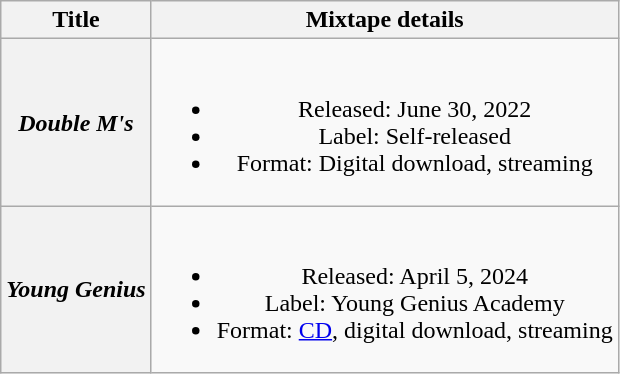<table class="wikitable plainrowheaders" style="text-align:center;">
<tr>
<th scope="col">Title</th>
<th scope="col">Mixtape details</th>
</tr>
<tr>
<th scope="row"><em>Double M's</em></th>
<td><br><ul><li>Released: June 30, 2022</li><li>Label: Self-released</li><li>Format: Digital download, streaming</li></ul></td>
</tr>
<tr>
<th scope="row"><em>Young Genius</em></th>
<td><br><ul><li>Released: April 5, 2024</li><li>Label: Young Genius Academy</li><li>Format: <a href='#'>CD</a>, digital download, streaming</li></ul></td>
</tr>
</table>
